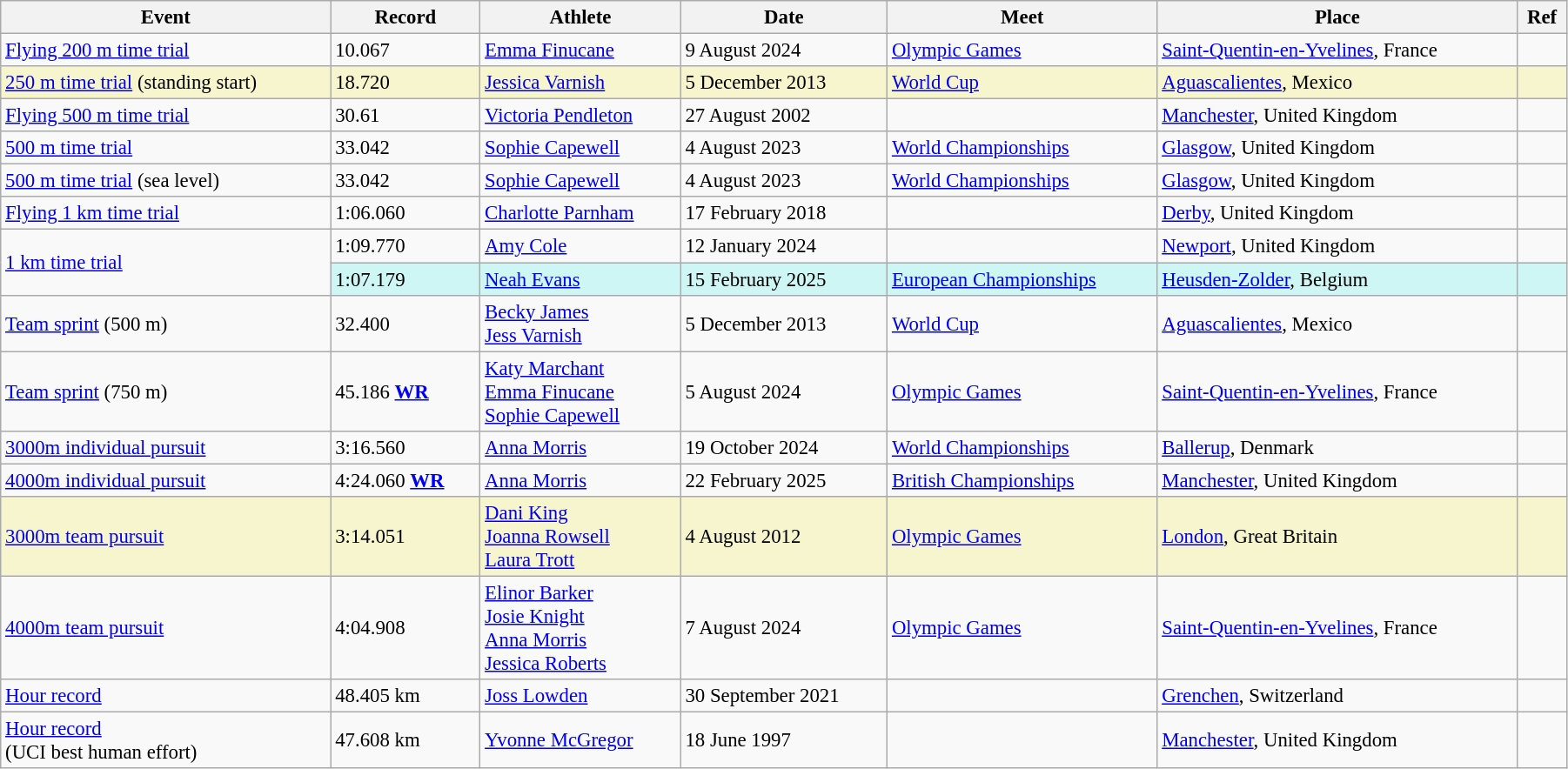<table class="wikitable" style="font-size:95%; width: 95%;">
<tr>
<th>Event</th>
<th>Record</th>
<th>Athlete</th>
<th>Date</th>
<th>Meet</th>
<th>Place</th>
<th>Ref</th>
</tr>
<tr>
<td><a href='#'>Flying 200 m time trial</a></td>
<td>10.067</td>
<td><a href='#'>Emma Finucane</a></td>
<td>9 August 2024</td>
<td><a href='#'>Olympic Games</a></td>
<td><a href='#'>Saint-Quentin-en-Yvelines</a>, France</td>
<td></td>
</tr>
<tr style="background:#f6F5CE;">
<td><a href='#'>250 m time trial</a> (standing start)</td>
<td>18.720</td>
<td><a href='#'>Jessica Varnish</a></td>
<td>5 December 2013</td>
<td><a href='#'>World Cup</a></td>
<td><a href='#'>Aguascalientes</a>, Mexico</td>
<td></td>
</tr>
<tr>
<td><a href='#'>Flying 500 m time trial</a></td>
<td>30.61</td>
<td><a href='#'>Victoria Pendleton</a></td>
<td>27 August 2002</td>
<td></td>
<td><a href='#'>Manchester</a>, United Kingdom</td>
<td></td>
</tr>
<tr>
<td><a href='#'>500 m time trial</a></td>
<td>33.042</td>
<td><a href='#'>Sophie Capewell</a></td>
<td>4 August 2023</td>
<td><a href='#'>World Championships</a></td>
<td><a href='#'>Glasgow</a>, United Kingdom</td>
<td></td>
</tr>
<tr>
<td><a href='#'>500 m time trial</a> (sea level)</td>
<td>33.042</td>
<td><a href='#'>Sophie Capewell</a></td>
<td>4 August 2023</td>
<td><a href='#'>World Championships</a></td>
<td><a href='#'>Glasgow</a>, United Kingdom</td>
<td></td>
</tr>
<tr>
<td><a href='#'>Flying 1 km time trial</a></td>
<td>1:06.060</td>
<td><a href='#'>Charlotte Parnham</a></td>
<td>17 February 2018</td>
<td></td>
<td><a href='#'>Derby</a>, United Kingdom</td>
<td></td>
</tr>
<tr>
<td rowspan=2><a href='#'>1 km time trial</a></td>
<td>1:09.770</td>
<td><a href='#'>Amy Cole</a></td>
<td>12 January 2024</td>
<td></td>
<td><a href='#'>Newport</a>, United Kingdom</td>
<td></td>
</tr>
<tr style="background:#CEF6F5;">
<td>1:07.179</td>
<td><a href='#'>Neah Evans</a></td>
<td>15 February 2025</td>
<td><a href='#'>European Championships</a></td>
<td><a href='#'>Heusden-Zolder</a>, Belgium</td>
<td></td>
</tr>
<tr>
<td><a href='#'>Team sprint</a> (500 m)</td>
<td>32.400</td>
<td><a href='#'>Becky James</a><br><a href='#'>Jess Varnish</a></td>
<td>5 December 2013</td>
<td><a href='#'>World Cup</a></td>
<td><a href='#'>Aguascalientes</a>, Mexico</td>
<td></td>
</tr>
<tr>
<td><a href='#'>Team sprint</a> (750 m)</td>
<td>45.186 <a href='#'><strong>WR</strong></a></td>
<td><a href='#'>Katy Marchant</a><br><a href='#'>Emma Finucane</a><br><a href='#'>Sophie Capewell</a></td>
<td>5 August 2024</td>
<td><a href='#'>Olympic Games</a></td>
<td><a href='#'>Saint-Quentin-en-Yvelines</a>, France</td>
<td></td>
</tr>
<tr>
<td><a href='#'>3000m individual pursuit</a></td>
<td>3:16.560</td>
<td><a href='#'>Anna Morris</a></td>
<td>19 October 2024</td>
<td><a href='#'>World Championships</a></td>
<td><a href='#'>Ballerup</a>, Denmark</td>
<td></td>
</tr>
<tr>
<td><a href='#'>4000m individual pursuit</a></td>
<td>4:24.060 <a href='#'><strong>WR</strong></a></td>
<td><a href='#'>Anna Morris</a></td>
<td>22 February 2025</td>
<td><a href='#'>British Championships</a></td>
<td><a href='#'>Manchester</a>, United Kingdom</td>
<td></td>
</tr>
<tr style="background:#f6F5CE;">
<td><a href='#'>3000m team pursuit</a></td>
<td>3:14.051</td>
<td><a href='#'>Dani King</a><br><a href='#'>Joanna Rowsell</a><br><a href='#'>Laura Trott</a></td>
<td>4 August 2012</td>
<td><a href='#'>Olympic Games</a></td>
<td><a href='#'>London</a>, Great Britain</td>
<td></td>
</tr>
<tr>
<td><a href='#'>4000m team pursuit</a></td>
<td>4:04.908</td>
<td><a href='#'>Elinor Barker</a><br><a href='#'>Josie Knight</a><br><a href='#'>Anna Morris</a><br><a href='#'>Jessica Roberts</a></td>
<td>7 August 2024</td>
<td><a href='#'>Olympic Games</a></td>
<td><a href='#'>Saint-Quentin-en-Yvelines</a>, France</td>
<td></td>
</tr>
<tr>
<td><a href='#'>Hour record</a></td>
<td>48.405 km</td>
<td><a href='#'>Joss Lowden</a></td>
<td>30 September 2021</td>
<td></td>
<td><a href='#'>Grenchen</a>, Switzerland</td>
<td></td>
</tr>
<tr>
<td><a href='#'>Hour record</a><br>(UCI best human effort)</td>
<td>47.608 km</td>
<td><a href='#'>Yvonne McGregor</a></td>
<td>18 June 1997</td>
<td></td>
<td><a href='#'>Manchester</a>, United Kingdom</td>
<td></td>
</tr>
</table>
